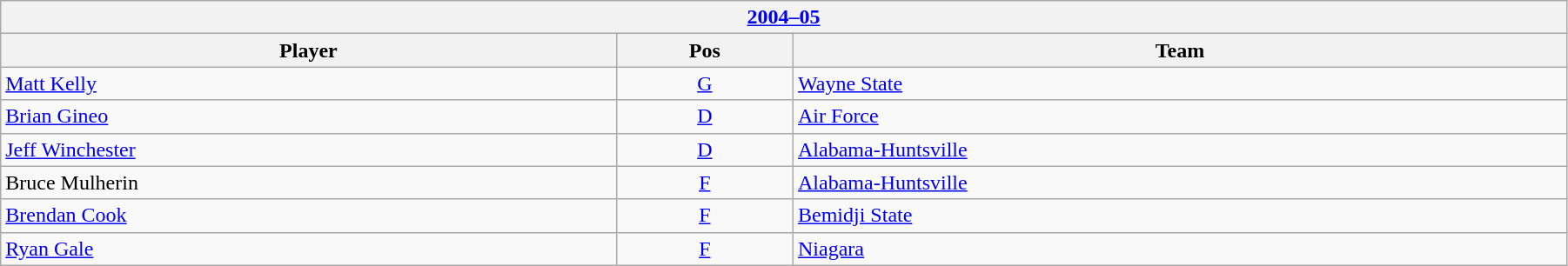<table class="wikitable" width=95%>
<tr>
<th colspan=3><a href='#'>2004–05</a></th>
</tr>
<tr>
<th>Player</th>
<th>Pos</th>
<th>Team</th>
</tr>
<tr>
<td><a href='#'>Matt Kelly</a></td>
<td style="text-align:center;"><a href='#'>G</a></td>
<td><a href='#'>Wayne State</a></td>
</tr>
<tr>
<td><a href='#'>Brian Gineo</a></td>
<td style="text-align:center;"><a href='#'>D</a></td>
<td><a href='#'>Air Force</a></td>
</tr>
<tr>
<td><a href='#'>Jeff Winchester</a></td>
<td style="text-align:center;"><a href='#'>D</a></td>
<td><a href='#'>Alabama-Huntsville</a></td>
</tr>
<tr>
<td>Bruce Mulherin</td>
<td style="text-align:center;"><a href='#'>F</a></td>
<td><a href='#'>Alabama-Huntsville</a></td>
</tr>
<tr>
<td><a href='#'>Brendan Cook</a></td>
<td style="text-align:center;"><a href='#'>F</a></td>
<td><a href='#'>Bemidji State</a></td>
</tr>
<tr>
<td><a href='#'>Ryan Gale</a></td>
<td style="text-align:center;"><a href='#'>F</a></td>
<td><a href='#'>Niagara</a></td>
</tr>
</table>
